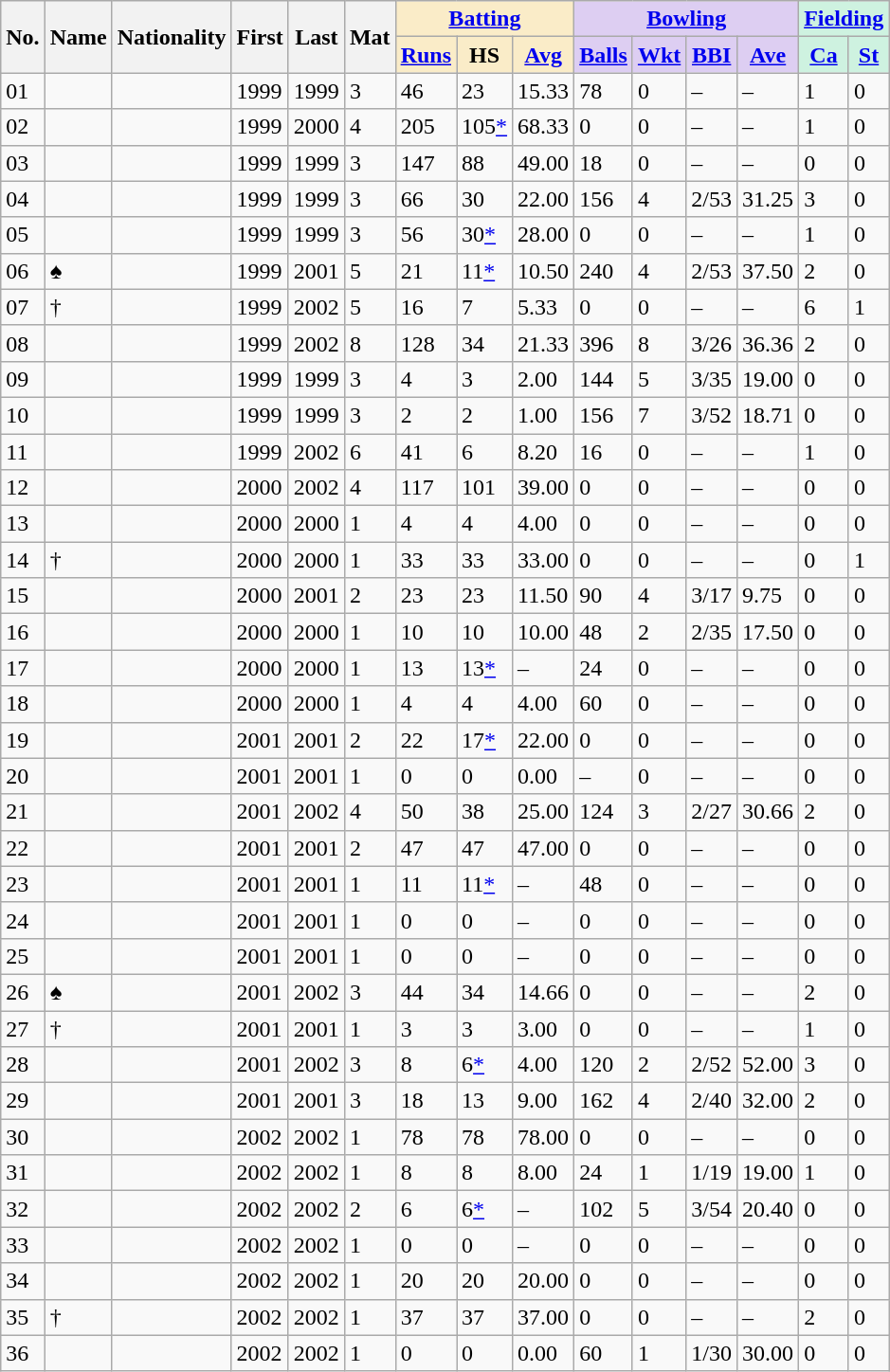<table class="wikitable sortable sticky-header-multi sort-under">
<tr>
<th rowspan="2">No.</th>
<th rowspan="2">Name</th>
<th rowspan="2">Nationality</th>
<th rowspan="2">First</th>
<th rowspan="2">Last</th>
<th rowspan="2">Mat</th>
<th colspan=3 style="background-color:#faecc8"><a href='#'>Batting</a></th>
<th colspan=4 style="background-color:#ddcef2"><a href='#'>Bowling</a></th>
<th colspan=2 style="background-color:#cef2e0"><a href='#'>Fielding</a></th>
</tr>
<tr>
<th style="background-color:#faecc8"><a href='#'>Runs</a></th>
<th style="background-color:#faecc8">HS</th>
<th style="background-color:#faecc8"><a href='#'>Avg</a></th>
<th style="background-color:#ddcef2"><a href='#'>Balls</a></th>
<th style="background-color:#ddcef2"><a href='#'>Wkt</a></th>
<th style="background-color:#ddcef2"><a href='#'>BBI</a></th>
<th style="background-color:#ddcef2"><a href='#'>Ave</a></th>
<th style="background-color:#cef2e0"><a href='#'>Ca</a></th>
<th style="background-color:#cef2e0"><a href='#'>St</a></th>
</tr>
<tr>
<td><span>0</span>1</td>
<td></td>
<td></td>
<td>1999</td>
<td>1999</td>
<td>3</td>
<td>46</td>
<td>23</td>
<td>15.33</td>
<td>78</td>
<td>0</td>
<td>–</td>
<td>–</td>
<td>1</td>
<td>0</td>
</tr>
<tr>
<td><span>0</span>2</td>
<td></td>
<td></td>
<td>1999</td>
<td>2000</td>
<td>4</td>
<td>205</td>
<td>105<a href='#'>*</a></td>
<td>68.33</td>
<td>0</td>
<td>0</td>
<td>–</td>
<td>–</td>
<td>1</td>
<td>0</td>
</tr>
<tr>
<td><span>0</span>3</td>
<td><strong></strong></td>
<td></td>
<td>1999</td>
<td>1999</td>
<td>3</td>
<td>147</td>
<td>88</td>
<td>49.00</td>
<td>18</td>
<td>0</td>
<td>–</td>
<td>–</td>
<td>0</td>
<td>0</td>
</tr>
<tr>
<td><span>0</span>4</td>
<td><strong></strong></td>
<td></td>
<td>1999</td>
<td>1999</td>
<td>3</td>
<td>66</td>
<td>30</td>
<td>22.00</td>
<td>156</td>
<td>4</td>
<td>2/53</td>
<td>31.25</td>
<td>3</td>
<td>0</td>
</tr>
<tr>
<td><span>0</span>5</td>
<td></td>
<td></td>
<td>1999</td>
<td>1999</td>
<td>3</td>
<td>56</td>
<td>30<a href='#'>*</a></td>
<td>28.00</td>
<td>0</td>
<td>0</td>
<td>–</td>
<td>–</td>
<td>1</td>
<td>0</td>
</tr>
<tr>
<td><span>0</span>6</td>
<td><strong></strong> ♠</td>
<td></td>
<td>1999</td>
<td>2001</td>
<td>5</td>
<td>21</td>
<td>11<a href='#'>*</a></td>
<td>10.50</td>
<td>240</td>
<td>4</td>
<td>2/53</td>
<td>37.50</td>
<td>2</td>
<td>0</td>
</tr>
<tr>
<td><span>0</span>7</td>
<td> †</td>
<td></td>
<td>1999</td>
<td>2002</td>
<td>5</td>
<td>16</td>
<td>7</td>
<td>5.33</td>
<td>0</td>
<td>0</td>
<td>–</td>
<td>–</td>
<td>6</td>
<td>1</td>
</tr>
<tr>
<td><span>0</span>8</td>
<td></td>
<td></td>
<td>1999</td>
<td>2002</td>
<td>8</td>
<td>128</td>
<td>34</td>
<td>21.33</td>
<td>396</td>
<td>8</td>
<td>3/26</td>
<td>36.36</td>
<td>2</td>
<td>0</td>
</tr>
<tr>
<td><span>0</span>9</td>
<td><strong></strong></td>
<td></td>
<td>1999</td>
<td>1999</td>
<td>3</td>
<td>4</td>
<td>3</td>
<td>2.00</td>
<td>144</td>
<td>5</td>
<td>3/35</td>
<td>19.00</td>
<td>0</td>
<td>0</td>
</tr>
<tr>
<td>10</td>
<td></td>
<td></td>
<td>1999</td>
<td>1999</td>
<td>3</td>
<td>2</td>
<td>2</td>
<td>1.00</td>
<td>156</td>
<td>7</td>
<td>3/52</td>
<td>18.71</td>
<td>0</td>
<td>0</td>
</tr>
<tr>
<td>11</td>
<td></td>
<td></td>
<td>1999</td>
<td>2002</td>
<td>6</td>
<td>41</td>
<td>6</td>
<td>8.20</td>
<td>16</td>
<td>0</td>
<td>–</td>
<td>–</td>
<td>1</td>
<td>0</td>
</tr>
<tr>
<td>12</td>
<td><strong></strong></td>
<td></td>
<td>2000</td>
<td>2002</td>
<td>4</td>
<td>117</td>
<td>101</td>
<td>39.00</td>
<td>0</td>
<td>0</td>
<td>–</td>
<td>–</td>
<td>0</td>
<td>0</td>
</tr>
<tr>
<td>13</td>
<td><strong></strong></td>
<td></td>
<td>2000</td>
<td>2000</td>
<td>1</td>
<td>4</td>
<td>4</td>
<td>4.00</td>
<td>0</td>
<td>0</td>
<td>–</td>
<td>–</td>
<td>0</td>
<td>0</td>
</tr>
<tr>
<td>14</td>
<td> †</td>
<td></td>
<td>2000</td>
<td>2000</td>
<td>1</td>
<td>33</td>
<td>33</td>
<td>33.00</td>
<td>0</td>
<td>0</td>
<td>–</td>
<td>–</td>
<td>0</td>
<td>1</td>
</tr>
<tr>
<td>15</td>
<td></td>
<td></td>
<td>2000</td>
<td>2001</td>
<td>2</td>
<td>23</td>
<td>23</td>
<td>11.50</td>
<td>90</td>
<td>4</td>
<td>3/17</td>
<td>9.75</td>
<td>0</td>
<td>0</td>
</tr>
<tr>
<td>16</td>
<td><strong></strong></td>
<td></td>
<td>2000</td>
<td>2000</td>
<td>1</td>
<td>10</td>
<td>10</td>
<td>10.00</td>
<td>48</td>
<td>2</td>
<td>2/35</td>
<td>17.50</td>
<td>0</td>
<td>0</td>
</tr>
<tr>
<td>17</td>
<td><strong></strong></td>
<td></td>
<td>2000</td>
<td>2000</td>
<td>1</td>
<td>13</td>
<td>13<a href='#'>*</a></td>
<td>–</td>
<td>24</td>
<td>0</td>
<td>–</td>
<td>–</td>
<td>0</td>
<td>0</td>
</tr>
<tr>
<td>18</td>
<td><strong></strong></td>
<td></td>
<td>2000</td>
<td>2000</td>
<td>1</td>
<td>4</td>
<td>4</td>
<td>4.00</td>
<td>60</td>
<td>0</td>
<td>–</td>
<td>–</td>
<td>0</td>
<td>0</td>
</tr>
<tr>
<td>19</td>
<td></td>
<td></td>
<td>2001</td>
<td>2001</td>
<td>2</td>
<td>22</td>
<td>17<a href='#'>*</a></td>
<td>22.00</td>
<td>0</td>
<td>0</td>
<td>–</td>
<td>–</td>
<td>0</td>
<td>0</td>
</tr>
<tr>
<td>20</td>
<td><strong></strong></td>
<td></td>
<td>2001</td>
<td>2001</td>
<td>1</td>
<td>0</td>
<td>0</td>
<td>0.00</td>
<td>–</td>
<td>0</td>
<td>–</td>
<td>–</td>
<td>0</td>
<td>0</td>
</tr>
<tr>
<td>21</td>
<td><strong></strong></td>
<td></td>
<td>2001</td>
<td>2002</td>
<td>4</td>
<td>50</td>
<td>38</td>
<td>25.00</td>
<td>124</td>
<td>3</td>
<td>2/27</td>
<td>30.66</td>
<td>2</td>
<td>0</td>
</tr>
<tr>
<td>22</td>
<td></td>
<td></td>
<td>2001</td>
<td>2001</td>
<td>2</td>
<td>47</td>
<td>47</td>
<td>47.00</td>
<td>0</td>
<td>0</td>
<td>–</td>
<td>–</td>
<td>0</td>
<td>0</td>
</tr>
<tr>
<td>23</td>
<td></td>
<td></td>
<td>2001</td>
<td>2001</td>
<td>1</td>
<td>11</td>
<td>11<a href='#'>*</a></td>
<td>–</td>
<td>48</td>
<td>0</td>
<td>–</td>
<td>–</td>
<td>0</td>
<td>0</td>
</tr>
<tr>
<td>24</td>
<td></td>
<td></td>
<td>2001</td>
<td>2001</td>
<td>1</td>
<td>0</td>
<td>0</td>
<td>–</td>
<td>0</td>
<td>0</td>
<td>–</td>
<td>–</td>
<td>0</td>
<td>0</td>
</tr>
<tr>
<td>25</td>
<td></td>
<td></td>
<td>2001</td>
<td>2001</td>
<td>1</td>
<td>0</td>
<td>0</td>
<td>–</td>
<td>0</td>
<td>0</td>
<td>–</td>
<td>–</td>
<td>0</td>
<td>0</td>
</tr>
<tr>
<td>26</td>
<td> ♠</td>
<td></td>
<td>2001</td>
<td>2002</td>
<td>3</td>
<td>44</td>
<td>34</td>
<td>14.66</td>
<td>0</td>
<td>0</td>
<td>–</td>
<td>–</td>
<td>2</td>
<td>0</td>
</tr>
<tr>
<td>27</td>
<td><strong></strong> †</td>
<td></td>
<td>2001</td>
<td>2001</td>
<td>1</td>
<td>3</td>
<td>3</td>
<td>3.00</td>
<td>0</td>
<td>0</td>
<td>–</td>
<td>–</td>
<td>1</td>
<td>0</td>
</tr>
<tr>
<td>28</td>
<td></td>
<td></td>
<td>2001</td>
<td>2002</td>
<td>3</td>
<td>8</td>
<td>6<a href='#'>*</a></td>
<td>4.00</td>
<td>120</td>
<td>2</td>
<td>2/52</td>
<td>52.00</td>
<td>3</td>
<td>0</td>
</tr>
<tr>
<td>29</td>
<td><strong></strong></td>
<td></td>
<td>2001</td>
<td>2001</td>
<td>3</td>
<td>18</td>
<td>13</td>
<td>9.00</td>
<td>162</td>
<td>4</td>
<td>2/40</td>
<td>32.00</td>
<td>2</td>
<td>0</td>
</tr>
<tr>
<td>30</td>
<td><strong></strong></td>
<td></td>
<td>2002</td>
<td>2002</td>
<td>1</td>
<td>78</td>
<td>78</td>
<td>78.00</td>
<td>0</td>
<td>0</td>
<td>–</td>
<td>–</td>
<td>0</td>
<td>0</td>
</tr>
<tr>
<td>31</td>
<td><strong></strong></td>
<td></td>
<td>2002</td>
<td>2002</td>
<td>1</td>
<td>8</td>
<td>8</td>
<td>8.00</td>
<td>24</td>
<td>1</td>
<td>1/19</td>
<td>19.00</td>
<td>1</td>
<td>0</td>
</tr>
<tr>
<td>32</td>
<td><strong></strong></td>
<td></td>
<td>2002</td>
<td>2002</td>
<td>2</td>
<td>6</td>
<td>6<a href='#'>*</a></td>
<td>–</td>
<td>102</td>
<td>5</td>
<td>3/54</td>
<td>20.40</td>
<td>0</td>
<td>0</td>
</tr>
<tr>
<td>33</td>
<td></td>
<td></td>
<td>2002</td>
<td>2002</td>
<td>1</td>
<td>0</td>
<td>0</td>
<td>–</td>
<td>0</td>
<td>0</td>
<td>–</td>
<td>–</td>
<td>0</td>
<td>0</td>
</tr>
<tr>
<td>34</td>
<td></td>
<td></td>
<td>2002</td>
<td>2002</td>
<td>1</td>
<td>20</td>
<td>20</td>
<td>20.00</td>
<td>0</td>
<td>0</td>
<td>–</td>
<td>–</td>
<td>0</td>
<td>0</td>
</tr>
<tr>
<td>35</td>
<td><strong></strong>  †</td>
<td></td>
<td>2002</td>
<td>2002</td>
<td>1</td>
<td>37</td>
<td>37</td>
<td>37.00</td>
<td>0</td>
<td>0</td>
<td>–</td>
<td>–</td>
<td>2</td>
<td>0</td>
</tr>
<tr>
<td>36</td>
<td></td>
<td></td>
<td>2002</td>
<td>2002</td>
<td>1</td>
<td>0</td>
<td>0</td>
<td>0.00</td>
<td>60</td>
<td>1</td>
<td>1/30</td>
<td>30.00</td>
<td>0</td>
<td>0</td>
</tr>
</table>
